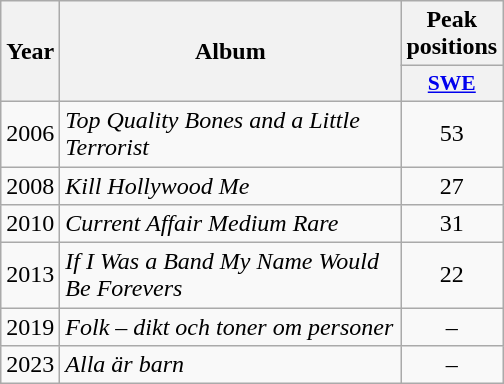<table class="wikitable">
<tr>
<th align="center" rowspan="2" width="10">Year</th>
<th align="center" rowspan="2" width="220">Album</th>
<th align="center" colspan="1" width="20">Peak positions</th>
</tr>
<tr>
<th scope="col" style="width:3em;font-size:90%;"><a href='#'>SWE</a><br></th>
</tr>
<tr>
<td style="text-align:center;">2006</td>
<td><em>Top Quality Bones and a Little Terrorist</em></td>
<td style="text-align:center;">53</td>
</tr>
<tr>
<td style="text-align:center;">2008</td>
<td><em>Kill Hollywood Me</em></td>
<td style="text-align:center;">27</td>
</tr>
<tr>
<td style="text-align:center;">2010</td>
<td><em>Current Affair Medium Rare</em></td>
<td style="text-align:center;">31</td>
</tr>
<tr>
<td style="text-align:center;">2013</td>
<td><em>If I Was a Band My Name Would Be Forevers</em></td>
<td style="text-align:center;">22</td>
</tr>
<tr>
<td style="text-align:center;">2019</td>
<td><em>Folk – dikt och toner om personer</em></td>
<td style="text-align:center;">–</td>
</tr>
<tr>
<td style="text-align:center;">2023</td>
<td><em>Alla är barn</em></td>
<td style="text-align:center;">–</td>
</tr>
</table>
